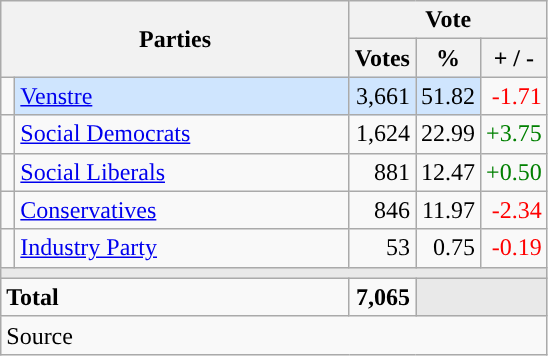<table class="wikitable" style="text-align:right;">
<tr>
<th style="text-align:centre;" rowspan="2" colspan="2" width="225">Parties</th>
<th colspan="3">Vote</th>
</tr>
<tr>
<th width="15">Votes</th>
<th width="15">%</th>
<th width="15">+ / -</th>
</tr>
<tr>
<td width="2" style="color:inherit;background:"></td>
<td bgcolor=#cfe5fe  align="left"><a href='#'>Venstre</a></td>
<td bgcolor=#cfe5fe>3,661</td>
<td bgcolor=#cfe5fe>51.82</td>
<td style=color:red;>-1.71</td>
</tr>
<tr>
<td width="2" style="color:inherit;background:"></td>
<td align="left"><a href='#'>Social Democrats</a></td>
<td>1,624</td>
<td>22.99</td>
<td style=color:green;>+3.75</td>
</tr>
<tr>
<td width="2" style="color:inherit;background:"></td>
<td align="left"><a href='#'>Social Liberals</a></td>
<td>881</td>
<td>12.47</td>
<td style=color:green;>+0.50</td>
</tr>
<tr>
<td width="2" style="color:inherit;background:"></td>
<td align="left"><a href='#'>Conservatives</a></td>
<td>846</td>
<td>11.97</td>
<td style=color:red;>-2.34</td>
</tr>
<tr>
<td width="2" style="color:inherit;background:"></td>
<td align="left"><a href='#'>Industry Party</a></td>
<td>53</td>
<td>0.75</td>
<td style=color:red;>-0.19</td>
</tr>
<tr>
<td colspan="7" bgcolor="#E9E9E9"></td>
</tr>
<tr>
<td align="left" colspan="2"><strong>Total</strong></td>
<td><strong>7,065</strong></td>
<td bgcolor="#E9E9E9" colspan="2"></td>
</tr>
<tr>
<td align="left" colspan="6">Source</td>
</tr>
</table>
